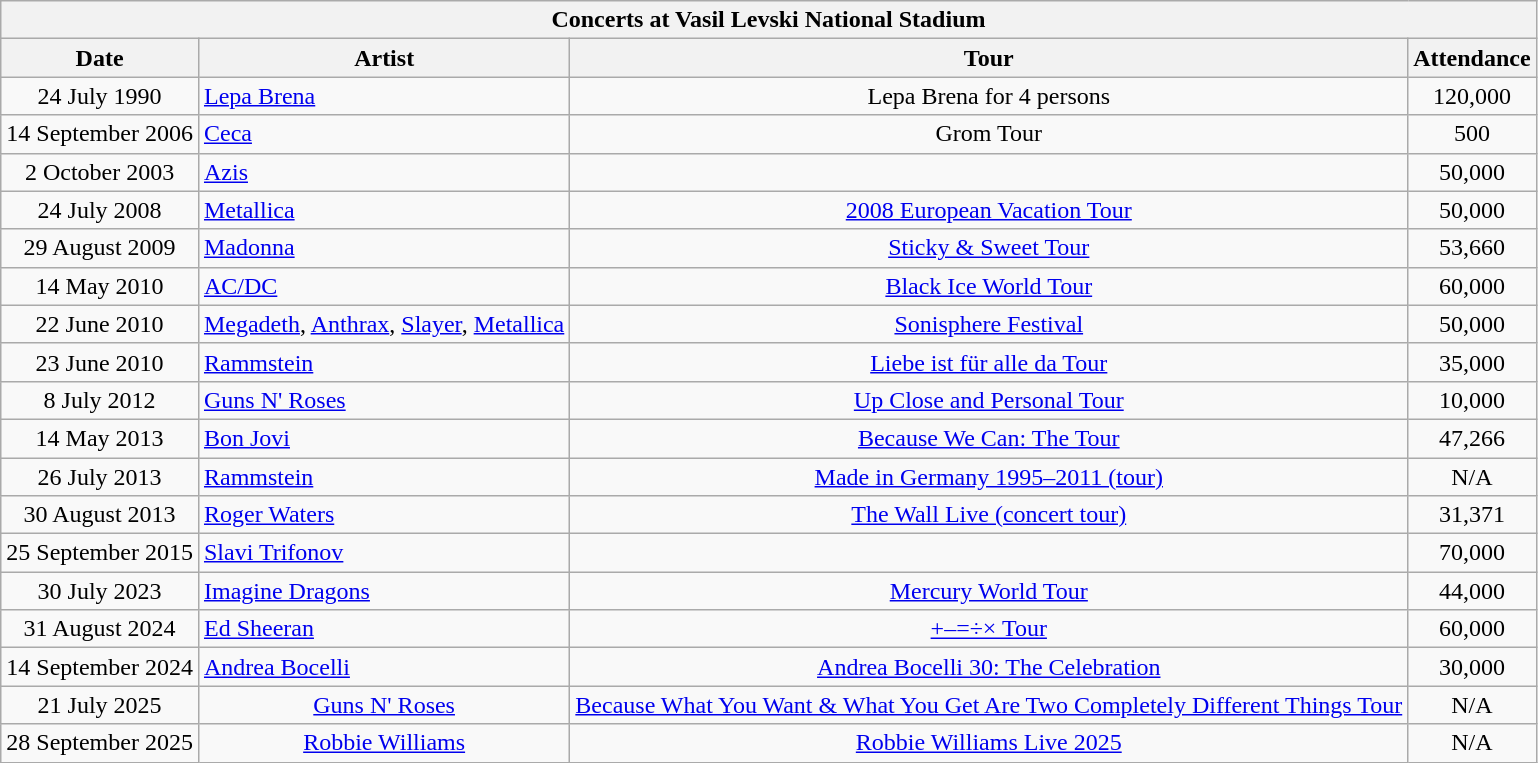<table class="wikitable" style="text-align:center;">
<tr>
<th colspan=4>Concerts at Vasil Levski National Stadium</th>
</tr>
<tr>
<th>Date</th>
<th>Artist</th>
<th>Tour</th>
<th>Attendance</th>
</tr>
<tr>
<td>24 July 1990</td>
<td style="text-align:left"><a href='#'>Lepa Brena</a></td>
<td>Lepa Brena for 4 persons</td>
<td>120,000</td>
</tr>
<tr>
<td>14 September 2006</td>
<td style="text-align:left"><a href='#'>Ceca</a></td>
<td>Grom Tour</td>
<td>500</td>
</tr>
<tr>
<td>2 October 2003</td>
<td style="text-align:left"><a href='#'>Azis</a></td>
<td></td>
<td>50,000</td>
</tr>
<tr>
<td>24 July 2008</td>
<td style="text-align:left"><a href='#'>Metallica</a></td>
<td><a href='#'>2008 European Vacation Tour</a></td>
<td>50,000</td>
</tr>
<tr>
<td>29 August 2009</td>
<td style="text-align:left"><a href='#'>Madonna</a></td>
<td><a href='#'>Sticky & Sweet Tour</a></td>
<td>53,660</td>
</tr>
<tr>
<td>14 May 2010</td>
<td style="text-align:left"><a href='#'>AC/DC</a></td>
<td><a href='#'>Black Ice World Tour</a></td>
<td>60,000</td>
</tr>
<tr>
<td>22 June 2010</td>
<td style="text-align:left"><a href='#'>Megadeth</a>, <a href='#'>Anthrax</a>, <a href='#'>Slayer</a>, <a href='#'>Metallica</a></td>
<td><a href='#'>Sonisphere Festival</a></td>
<td>50,000</td>
</tr>
<tr>
<td>23 June 2010</td>
<td style="text-align:left"><a href='#'>Rammstein</a></td>
<td><a href='#'>Liebe ist für alle da Tour</a></td>
<td>35,000</td>
</tr>
<tr>
<td>8 July 2012</td>
<td style="text-align:left"><a href='#'>Guns N' Roses</a></td>
<td><a href='#'>Up Close and Personal Tour</a></td>
<td>10,000</td>
</tr>
<tr>
<td>14 May 2013</td>
<td style="text-align:left"><a href='#'>Bon Jovi</a></td>
<td><a href='#'>Because We Can: The Tour</a></td>
<td>47,266</td>
</tr>
<tr>
<td>26 July 2013</td>
<td style="text-align:left"><a href='#'>Rammstein</a></td>
<td><a href='#'>Made in Germany 1995–2011 (tour)</a></td>
<td>N/A</td>
</tr>
<tr>
<td>30 August 2013</td>
<td style="text-align:left"><a href='#'>Roger Waters</a></td>
<td><a href='#'>The Wall Live (concert tour)</a></td>
<td>31,371</td>
</tr>
<tr>
<td>25 September 2015</td>
<td style="text-align:left"><a href='#'>Slavi Trifonov</a></td>
<td></td>
<td>70,000</td>
</tr>
<tr>
<td>30 July 2023</td>
<td style="text-align:left"><a href='#'>Imagine Dragons</a></td>
<td><a href='#'>Mercury World Tour</a></td>
<td>44,000</td>
</tr>
<tr>
<td>31 August 2024</td>
<td style="text-align:left"><a href='#'>Ed Sheeran</a></td>
<td><a href='#'>+–=÷× Tour</a></td>
<td>60,000</td>
</tr>
<tr>
<td>14 September 2024</td>
<td style="text-align:left"><a href='#'>Andrea Bocelli</a></td>
<td><a href='#'>Andrea Bocelli 30: The Celebration</a></td>
<td>30,000</td>
</tr>
<tr>
<td>21 July 2025</td>
<td style="text-algin:left"><a href='#'>Guns N' Roses</a></td>
<td><a href='#'>Because What You Want & What You Get Are Two Completely Different Things Tour</a></td>
<td>N/A</td>
</tr>
<tr>
<td>28 September 2025</td>
<td style="text-algin:left"><a href='#'>Robbie Williams</a></td>
<td><a href='#'>Robbie Williams Live 2025</a></td>
<td>N/A</td>
</tr>
</table>
